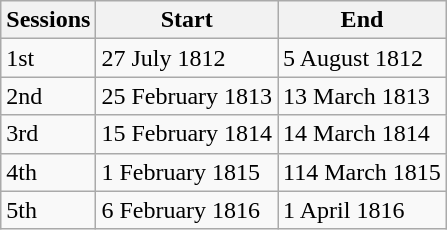<table class="wikitable">
<tr>
<th>Sessions</th>
<th>Start</th>
<th>End</th>
</tr>
<tr>
<td>1st</td>
<td>27 July 1812</td>
<td>5 August 1812</td>
</tr>
<tr>
<td>2nd</td>
<td>25 February 1813</td>
<td>13 March 1813</td>
</tr>
<tr>
<td>3rd</td>
<td>15 February 1814</td>
<td>14 March 1814</td>
</tr>
<tr>
<td>4th</td>
<td>1 February 1815</td>
<td>114 March 1815</td>
</tr>
<tr>
<td>5th</td>
<td>6 February 1816</td>
<td>1 April 1816</td>
</tr>
</table>
